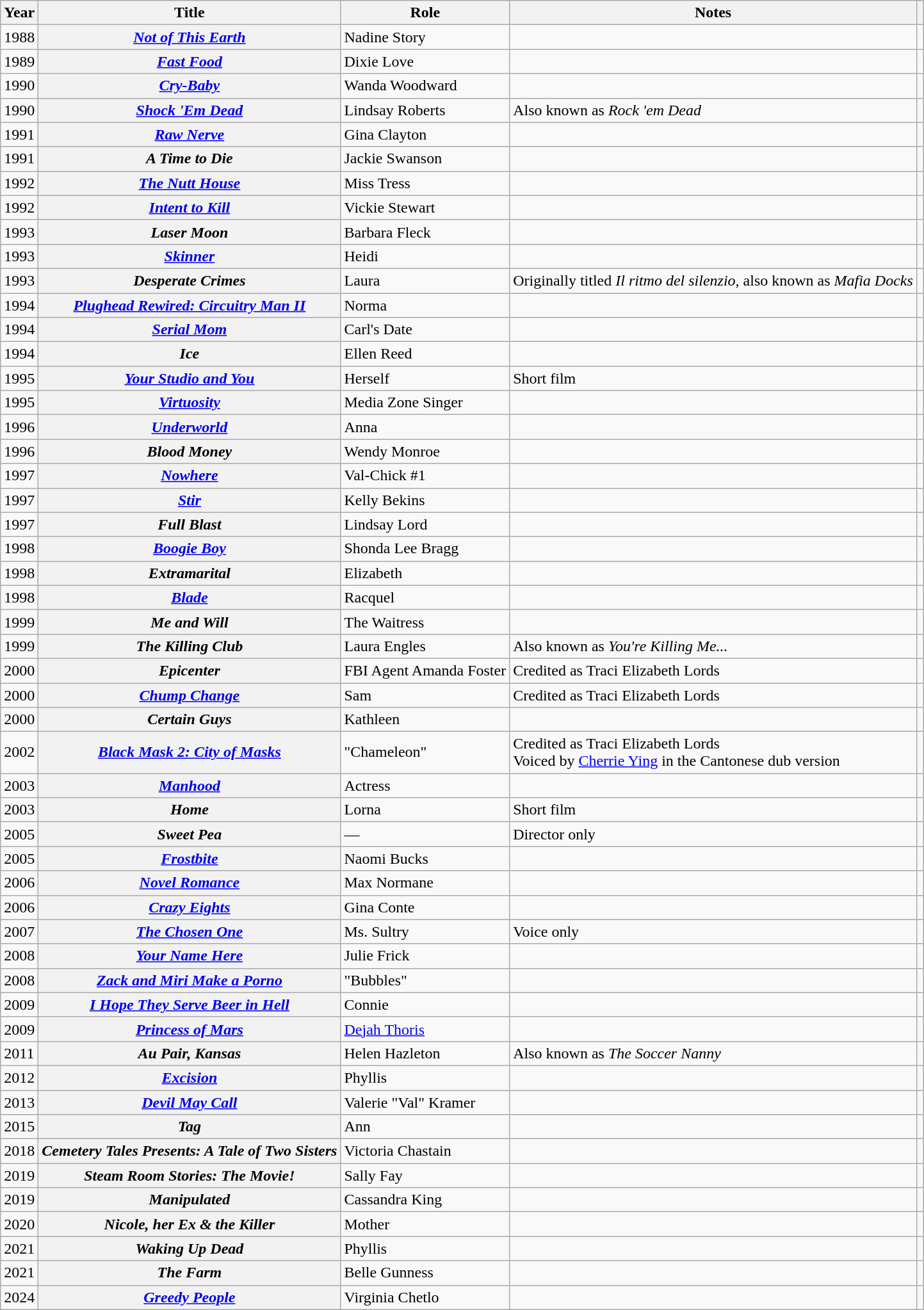<table class="wikitable sortable plainrowheaders">
<tr>
<th scope="col">Year</th>
<th scope="col">Title</th>
<th scope="col">Role</th>
<th scope="col">Notes</th>
<th scope="col" class="unsortable"></th>
</tr>
<tr>
<td>1988</td>
<th scope="row"><em><a href='#'>Not of This Earth</a></em></th>
<td>Nadine Story</td>
<td></td>
<td style="text-align: center;"></td>
</tr>
<tr>
<td>1989</td>
<th scope="row"><em><a href='#'>Fast Food</a></em></th>
<td>Dixie Love</td>
<td></td>
<td style="text-align: center;"></td>
</tr>
<tr>
<td>1990</td>
<th scope="row"><em><a href='#'>Cry-Baby</a></em></th>
<td>Wanda Woodward</td>
<td></td>
<td style="text-align: center;"></td>
</tr>
<tr>
<td>1990</td>
<th scope="row"><em><a href='#'>Shock 'Em Dead</a></em></th>
<td>Lindsay Roberts</td>
<td>Also known as <em>Rock 'em Dead</em></td>
<td style="text-align: center;"></td>
</tr>
<tr>
<td>1991</td>
<th scope="row"><em><a href='#'>Raw Nerve</a></em></th>
<td>Gina Clayton</td>
<td></td>
<td style="text-align: center;"></td>
</tr>
<tr>
<td>1991</td>
<th scope="row" data-sort-value="Time to Die, A"><em>A Time to Die</em></th>
<td>Jackie Swanson</td>
<td></td>
<td style="text-align: center;"></td>
</tr>
<tr>
<td>1992</td>
<th scope="row" data-sort-value="Nutt House, The"><em><a href='#'>The Nutt House</a></em></th>
<td>Miss Tress</td>
<td></td>
<td style="text-align: center;"></td>
</tr>
<tr>
<td>1992</td>
<th scope="row"><em><a href='#'>Intent to Kill</a></em></th>
<td>Vickie Stewart</td>
<td></td>
<td style="text-align: center;"></td>
</tr>
<tr>
<td>1993</td>
<th scope="row"><em>Laser Moon</em></th>
<td>Barbara Fleck</td>
<td></td>
<td style="text-align: center;"></td>
</tr>
<tr>
<td>1993</td>
<th scope="row"><em><a href='#'>Skinner</a></em></th>
<td>Heidi</td>
<td></td>
<td style="text-align: center;"></td>
</tr>
<tr>
<td>1993</td>
<th scope="row"><em>Desperate Crimes</em></th>
<td>Laura</td>
<td>Originally titled <em>Il ritmo del silenzio</em>, also known as <em>Mafia Docks</em></td>
<td style="text-align: center;"></td>
</tr>
<tr>
<td>1994</td>
<th scope="row"><em><a href='#'>Plughead Rewired: Circuitry Man II</a></em></th>
<td>Norma</td>
<td></td>
<td style="text-align: center;"></td>
</tr>
<tr>
<td>1994</td>
<th scope="row"><em><a href='#'>Serial Mom</a></em></th>
<td>Carl's Date</td>
<td></td>
<td style="text-align: center;"></td>
</tr>
<tr>
<td>1994</td>
<th scope="row"><em>Ice</em></th>
<td>Ellen Reed</td>
<td></td>
<td style="text-align: center;"></td>
</tr>
<tr>
<td>1995</td>
<th scope="row"><em><a href='#'>Your Studio and You</a></em></th>
<td>Herself</td>
<td>Short film</td>
<td style="text-align: center;"></td>
</tr>
<tr>
<td>1995</td>
<th scope="row"><em><a href='#'>Virtuosity</a></em></th>
<td>Media Zone Singer</td>
<td></td>
<td style="text-align: center;"></td>
</tr>
<tr>
<td>1996</td>
<th scope="row"><em><a href='#'>Underworld</a></em></th>
<td>Anna</td>
<td></td>
<td style="text-align: center;"></td>
</tr>
<tr>
<td>1996</td>
<th scope="row"><em>Blood Money</em></th>
<td>Wendy Monroe</td>
<td></td>
<td style="text-align: center;"></td>
</tr>
<tr>
<td>1997</td>
<th scope="row"><em><a href='#'>Nowhere</a></em></th>
<td>Val-Chick #1</td>
<td></td>
<td style="text-align: center;"></td>
</tr>
<tr>
<td>1997</td>
<th scope="row"><em><a href='#'>Stir</a></em></th>
<td>Kelly Bekins</td>
<td></td>
<td style="text-align: center;"></td>
</tr>
<tr>
<td>1997</td>
<th scope="row"><em>Full Blast</em></th>
<td>Lindsay Lord</td>
<td></td>
<td style="text-align: center;"></td>
</tr>
<tr>
<td>1998</td>
<th scope="row"><em><a href='#'>Boogie Boy</a></em></th>
<td>Shonda Lee Bragg</td>
<td></td>
<td style="text-align: center;"></td>
</tr>
<tr>
<td>1998</td>
<th scope="row"><em>Extramarital</em></th>
<td>Elizabeth</td>
<td></td>
<td style="text-align: center;"></td>
</tr>
<tr>
<td>1998</td>
<th scope="row"><em><a href='#'>Blade</a></em></th>
<td>Racquel</td>
<td></td>
<td style="text-align: center;"></td>
</tr>
<tr>
<td>1999</td>
<th scope="row"><em>Me and Will</em></th>
<td>The Waitress</td>
<td></td>
<td style="text-align: center;"></td>
</tr>
<tr>
<td>1999</td>
<th scope="row" data-sort-value="Killing Club, The"><em>The Killing Club</em></th>
<td>Laura Engles</td>
<td>Also known as <em>You're Killing Me...</em></td>
<td style="text-align: center;"></td>
</tr>
<tr>
<td>2000</td>
<th scope="row"><em>Epicenter</em></th>
<td>FBI Agent Amanda Foster</td>
<td>Credited as Traci Elizabeth Lords</td>
<td style="text-align: center;"></td>
</tr>
<tr>
<td>2000</td>
<th scope="row"><em><a href='#'>Chump Change</a></em></th>
<td>Sam</td>
<td>Credited as Traci Elizabeth Lords</td>
<td style="text-align: center;"></td>
</tr>
<tr>
<td>2000</td>
<th scope="row"><em>Certain Guys</em></th>
<td>Kathleen</td>
<td></td>
<td style="text-align: center;"></td>
</tr>
<tr>
<td>2002</td>
<th scope="row"><em><a href='#'>Black Mask 2: City of Masks</a></em></th>
<td>"Chameleon"</td>
<td>Credited as Traci Elizabeth Lords<br>Voiced by <a href='#'>Cherrie Ying</a> in the Cantonese dub version</td>
<td style="text-align: center;"></td>
</tr>
<tr>
<td>2003</td>
<th scope="row"><em><a href='#'>Manhood</a></em></th>
<td>Actress</td>
<td></td>
<td style="text-align: center;"></td>
</tr>
<tr>
<td>2003</td>
<th scope="row"><em>Home</em></th>
<td>Lorna</td>
<td>Short film</td>
<td style="text-align: center;"></td>
</tr>
<tr>
<td>2005</td>
<th scope="row"><em>Sweet Pea</em></th>
<td>—</td>
<td>Director only</td>
<td style="text-align: center;"></td>
</tr>
<tr>
<td>2005</td>
<th scope="row"><em><a href='#'>Frostbite</a></em></th>
<td>Naomi Bucks</td>
<td></td>
<td style="text-align: center;"></td>
</tr>
<tr>
<td>2006</td>
<th scope="row"><em><a href='#'>Novel Romance</a></em></th>
<td>Max Normane</td>
<td></td>
<td style="text-align: center;"></td>
</tr>
<tr>
<td>2006</td>
<th scope="row"><em><a href='#'>Crazy Eights</a></em></th>
<td>Gina Conte</td>
<td></td>
<td style="text-align: center;"></td>
</tr>
<tr>
<td>2007</td>
<th scope="row" data-sort-value="Chosen One, The"><em><a href='#'>The Chosen One</a></em></th>
<td>Ms. Sultry</td>
<td>Voice only</td>
<td style="text-align: center;"></td>
</tr>
<tr>
<td>2008</td>
<th scope="row"><em><a href='#'>Your Name Here</a></em></th>
<td>Julie Frick</td>
<td></td>
<td style="text-align: center;"></td>
</tr>
<tr>
<td>2008</td>
<th scope="row"><em><a href='#'>Zack and Miri Make a Porno</a></em></th>
<td>"Bubbles"</td>
<td></td>
<td style="text-align: center;"></td>
</tr>
<tr>
<td>2009</td>
<th scope="row"><em><a href='#'>I Hope They Serve Beer in Hell</a></em></th>
<td>Connie</td>
<td></td>
<td style="text-align: center;"></td>
</tr>
<tr>
<td>2009</td>
<th scope="row"><em><a href='#'>Princess of Mars</a></em></th>
<td><a href='#'>Dejah Thoris</a></td>
<td></td>
<td style="text-align: center;"></td>
</tr>
<tr>
<td>2011</td>
<th scope="row"><em>Au Pair, Kansas</em></th>
<td>Helen Hazleton</td>
<td>Also known as <em>The Soccer Nanny</em></td>
<td style="text-align: center;"></td>
</tr>
<tr>
<td>2012</td>
<th scope="row"><em><a href='#'>Excision</a></em></th>
<td>Phyllis</td>
<td></td>
<td style="text-align: center;"></td>
</tr>
<tr>
<td>2013</td>
<th scope="row"><em><a href='#'>Devil May Call</a></em></th>
<td>Valerie "Val" Kramer</td>
<td></td>
<td style="text-align: center;"></td>
</tr>
<tr>
<td>2015</td>
<th scope="row"><em>Tag</em></th>
<td>Ann</td>
<td></td>
<td style="text-align: center;"></td>
</tr>
<tr>
<td>2018</td>
<th scope="row"><em>Cemetery Tales Presents: A Tale of Two Sisters</em></th>
<td>Victoria Chastain</td>
<td></td>
<td style="text-align: center;"></td>
</tr>
<tr>
<td>2019</td>
<th scope="row"><em>Steam Room Stories: The Movie!</em></th>
<td>Sally Fay</td>
<td></td>
<td style="text-align: center;"></td>
</tr>
<tr>
<td>2019</td>
<th scope="row"><em>Manipulated</em></th>
<td>Cassandra King</td>
<td></td>
<td style="text-align: center;"></td>
</tr>
<tr>
<td>2020</td>
<th scope="row"><em>Nicole, her Ex & the Killer</em></th>
<td>Mother</td>
<td></td>
<td style="text-align: center;"></td>
</tr>
<tr>
<td>2021</td>
<th scope="row"><em>Waking Up Dead</em></th>
<td>Phyllis</td>
<td></td>
<td style="text-align: center;"></td>
</tr>
<tr>
<td>2021</td>
<th scope="row" data-sort-value="Farm, The"><em>The Farm</em></th>
<td>Belle Gunness</td>
<td></td>
<td style="text-align: center;"></td>
</tr>
<tr>
<td>2024</td>
<th scope="row"><em><a href='#'>Greedy People</a></em></th>
<td>Virginia Chetlo</td>
<td></td>
<td style="text-align:center;"></td>
</tr>
</table>
